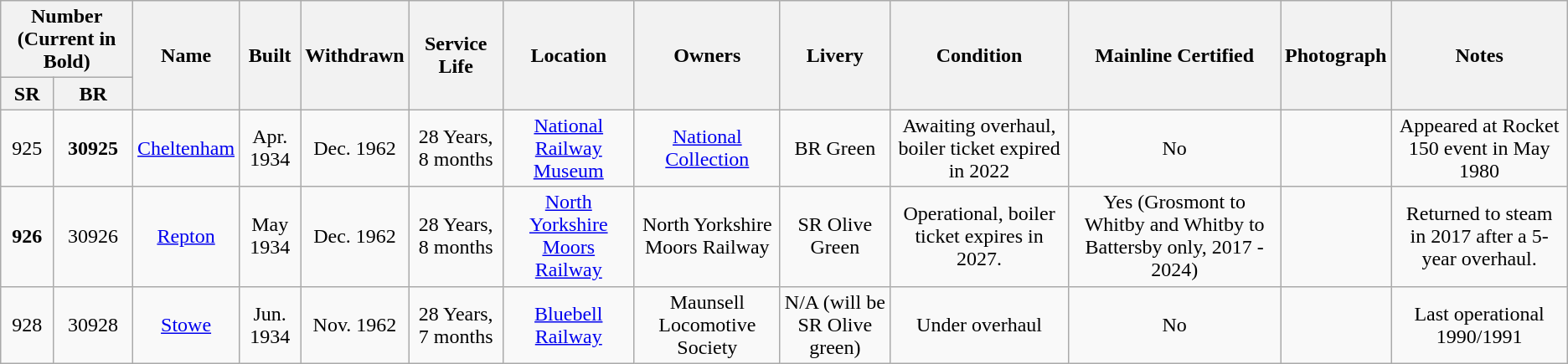<table class="wikitable">
<tr>
<th colspan="2">Number (Current in Bold)</th>
<th rowspan="2">Name</th>
<th rowspan="2">Built</th>
<th rowspan="2">Withdrawn</th>
<th rowspan="2">Service Life</th>
<th rowspan="2">Location</th>
<th rowspan="2">Owners</th>
<th rowspan="2">Livery</th>
<th rowspan="2">Condition</th>
<th rowspan="2">Mainline Certified</th>
<th rowspan="2">Photograph</th>
<th rowspan="2">Notes</th>
</tr>
<tr>
<th>SR</th>
<th>BR</th>
</tr>
<tr>
<td align=center>925</td>
<td align=center><strong>30925</strong></td>
<td align=center><a href='#'>Cheltenham</a></td>
<td align=center>Apr. 1934</td>
<td align=center>Dec. 1962</td>
<td align=center>28 Years, 8 months</td>
<td align=center><a href='#'>National Railway Museum</a></td>
<td align=center><a href='#'>National Collection</a></td>
<td align=center>BR Green</td>
<td align=center>Awaiting overhaul, boiler ticket expired in 2022</td>
<td align=center>No</td>
<td align=center></td>
<td align=center>Appeared at Rocket 150 event in May 1980</td>
</tr>
<tr>
<td align=center><strong>926</strong></td>
<td align=center>30926</td>
<td align=center><a href='#'>Repton</a></td>
<td align=center>May 1934</td>
<td align=center>Dec. 1962</td>
<td align=center>28 Years, 8 months</td>
<td align=center><a href='#'>North Yorkshire Moors Railway</a></td>
<td align=center>North Yorkshire Moors Railway</td>
<td align=center>SR Olive Green</td>
<td align=center>Operational, boiler ticket expires in 2027.</td>
<td align=center>Yes (Grosmont to Whitby and Whitby to Battersby only, 2017 - 2024)</td>
<td align=center></td>
<td align=center>Returned to steam in 2017 after a 5-year overhaul.</td>
</tr>
<tr>
<td align=center>928</td>
<td align=center>30928</td>
<td align=center><a href='#'>Stowe</a></td>
<td align=center>Jun. 1934</td>
<td align=center>Nov. 1962</td>
<td align=center>28 Years, 7 months</td>
<td align=center><a href='#'>Bluebell Railway</a></td>
<td align=center>Maunsell Locomotive Society</td>
<td align=center>N/A (will be SR Olive green)</td>
<td align=center>Under overhaul</td>
<td align=center>No</td>
<td align=center></td>
<td align=center>Last operational 1990/1991</td>
</tr>
</table>
